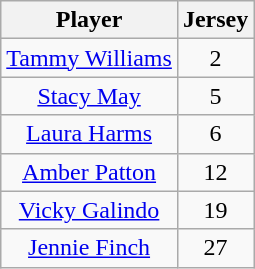<table class="wikitable">
<tr>
<th>Player</th>
<th>Jersey</th>
</tr>
<tr style="vertical-align:top;text-align:center;">
<td><a href='#'>Tammy Williams</a></td>
<td>2</td>
</tr>
<tr style="vertical-align:top;text-align:center;">
<td><a href='#'>Stacy May</a></td>
<td>5</td>
</tr>
<tr style="vertical-align:top;text-align:center;">
<td><a href='#'>Laura Harms</a></td>
<td>6</td>
</tr>
<tr style="vertical-align:top;text-align:center;">
<td><a href='#'>Amber Patton</a></td>
<td>12</td>
</tr>
<tr style="vertical-align:top;text-align:center;">
<td><a href='#'>Vicky Galindo</a></td>
<td>19</td>
</tr>
<tr style="vertical-align:top;text-align:center;">
<td><a href='#'>Jennie Finch</a></td>
<td>27</td>
</tr>
</table>
